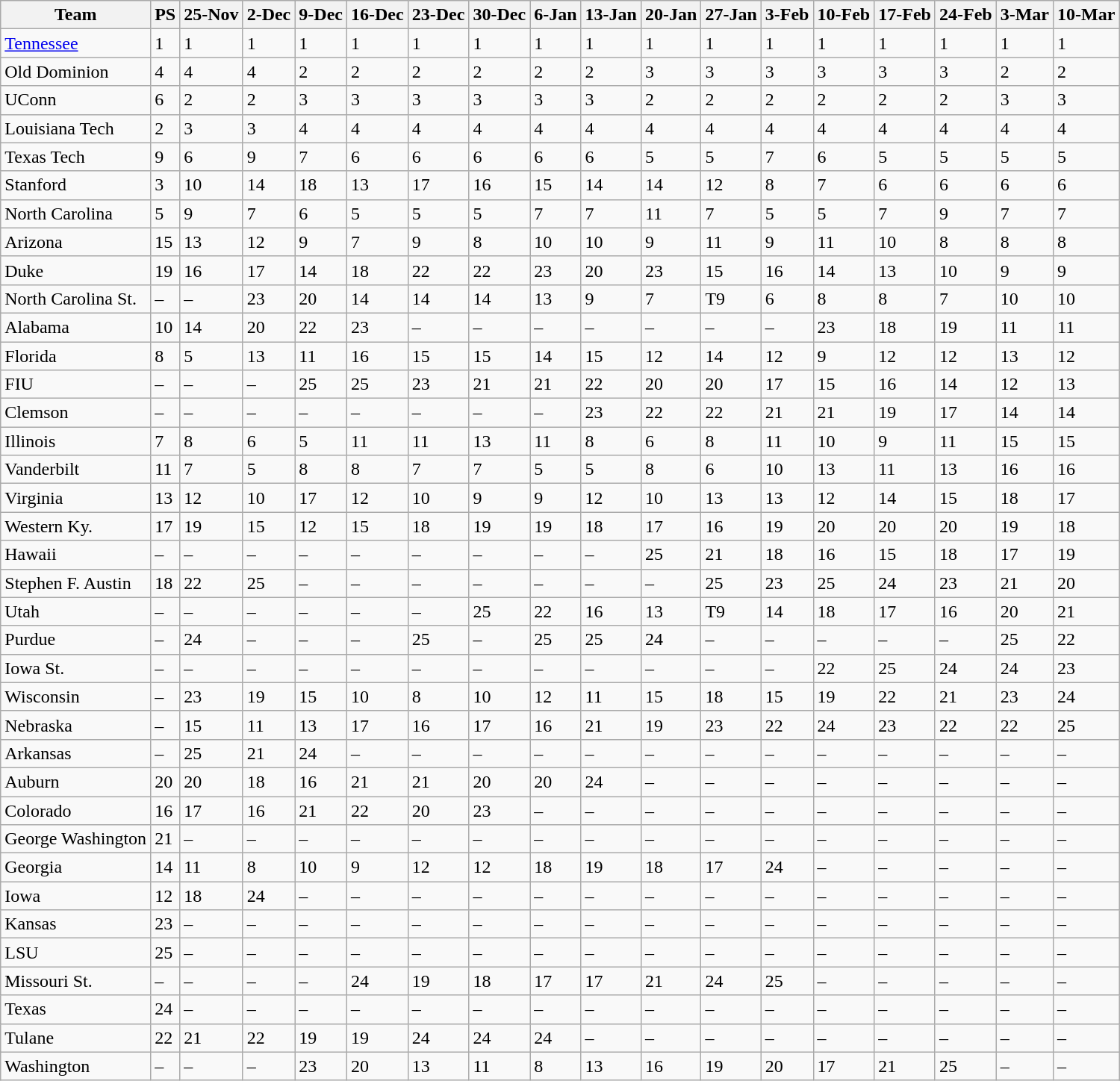<table class="wikitable sortable">
<tr>
<th>Team</th>
<th>PS</th>
<th>25-Nov</th>
<th>2-Dec</th>
<th>9-Dec</th>
<th>16-Dec</th>
<th>23-Dec</th>
<th>30-Dec</th>
<th>6-Jan</th>
<th>13-Jan</th>
<th>20-Jan</th>
<th>27-Jan</th>
<th>3-Feb</th>
<th>10-Feb</th>
<th>17-Feb</th>
<th>24-Feb</th>
<th>3-Mar</th>
<th>10-Mar</th>
</tr>
<tr>
<td><a href='#'>Tennessee</a></td>
<td>1</td>
<td>1</td>
<td>1</td>
<td>1</td>
<td>1</td>
<td>1</td>
<td>1</td>
<td>1</td>
<td>1</td>
<td>1</td>
<td>1</td>
<td>1</td>
<td>1</td>
<td>1</td>
<td>1</td>
<td>1</td>
<td>1</td>
</tr>
<tr>
<td>Old Dominion</td>
<td>4</td>
<td>4</td>
<td>4</td>
<td>2</td>
<td>2</td>
<td>2</td>
<td>2</td>
<td>2</td>
<td>2</td>
<td>3</td>
<td>3</td>
<td>3</td>
<td>3</td>
<td>3</td>
<td>3</td>
<td>2</td>
<td>2</td>
</tr>
<tr>
<td>UConn</td>
<td>6</td>
<td>2</td>
<td>2</td>
<td>3</td>
<td>3</td>
<td>3</td>
<td>3</td>
<td>3</td>
<td>3</td>
<td>2</td>
<td>2</td>
<td>2</td>
<td>2</td>
<td>2</td>
<td>2</td>
<td>3</td>
<td>3</td>
</tr>
<tr>
<td>Louisiana Tech</td>
<td>2</td>
<td>3</td>
<td>3</td>
<td>4</td>
<td>4</td>
<td>4</td>
<td>4</td>
<td>4</td>
<td>4</td>
<td>4</td>
<td>4</td>
<td>4</td>
<td>4</td>
<td>4</td>
<td>4</td>
<td>4</td>
<td>4</td>
</tr>
<tr>
<td>Texas Tech</td>
<td>9</td>
<td>6</td>
<td>9</td>
<td>7</td>
<td>6</td>
<td>6</td>
<td>6</td>
<td>6</td>
<td>6</td>
<td>5</td>
<td>5</td>
<td>7</td>
<td>6</td>
<td>5</td>
<td>5</td>
<td>5</td>
<td>5</td>
</tr>
<tr>
<td>Stanford</td>
<td>3</td>
<td>10</td>
<td>14</td>
<td>18</td>
<td>13</td>
<td>17</td>
<td>16</td>
<td>15</td>
<td>14</td>
<td>14</td>
<td>12</td>
<td>8</td>
<td>7</td>
<td>6</td>
<td>6</td>
<td>6</td>
<td>6</td>
</tr>
<tr>
<td>North Carolina</td>
<td>5</td>
<td>9</td>
<td>7</td>
<td>6</td>
<td>5</td>
<td>5</td>
<td>5</td>
<td>7</td>
<td>7</td>
<td>11</td>
<td>7</td>
<td>5</td>
<td>5</td>
<td>7</td>
<td>9</td>
<td>7</td>
<td>7</td>
</tr>
<tr>
<td>Arizona</td>
<td>15</td>
<td>13</td>
<td>12</td>
<td>9</td>
<td>7</td>
<td>9</td>
<td>8</td>
<td>10</td>
<td>10</td>
<td>9</td>
<td>11</td>
<td>9</td>
<td>11</td>
<td>10</td>
<td>8</td>
<td>8</td>
<td>8</td>
</tr>
<tr>
<td>Duke</td>
<td>19</td>
<td>16</td>
<td>17</td>
<td>14</td>
<td>18</td>
<td>22</td>
<td>22</td>
<td>23</td>
<td>20</td>
<td>23</td>
<td>15</td>
<td>16</td>
<td>14</td>
<td>13</td>
<td>10</td>
<td>9</td>
<td>9</td>
</tr>
<tr>
<td>North Carolina St.</td>
<td data-sort-value=99>–</td>
<td data-sort-value=99>–</td>
<td>23</td>
<td>20</td>
<td>14</td>
<td>14</td>
<td>14</td>
<td>13</td>
<td>9</td>
<td>7</td>
<td data-sort-value=9>T9</td>
<td>6</td>
<td>8</td>
<td>8</td>
<td>7</td>
<td>10</td>
<td>10</td>
</tr>
<tr>
<td>Alabama</td>
<td>10</td>
<td>14</td>
<td>20</td>
<td>22</td>
<td>23</td>
<td data-sort-value=99>–</td>
<td data-sort-value=99>–</td>
<td data-sort-value=99>–</td>
<td data-sort-value=99>–</td>
<td data-sort-value=99>–</td>
<td data-sort-value=99>–</td>
<td data-sort-value=99>–</td>
<td>23</td>
<td>18</td>
<td>19</td>
<td>11</td>
<td>11</td>
</tr>
<tr>
<td>Florida</td>
<td>8</td>
<td>5</td>
<td>13</td>
<td>11</td>
<td>16</td>
<td>15</td>
<td>15</td>
<td>14</td>
<td>15</td>
<td>12</td>
<td>14</td>
<td>12</td>
<td>9</td>
<td>12</td>
<td>12</td>
<td>13</td>
<td>12</td>
</tr>
<tr>
<td>FIU</td>
<td data-sort-value=99>–</td>
<td data-sort-value=99>–</td>
<td data-sort-value=99>–</td>
<td>25</td>
<td>25</td>
<td>23</td>
<td>21</td>
<td>21</td>
<td>22</td>
<td>20</td>
<td>20</td>
<td>17</td>
<td>15</td>
<td>16</td>
<td>14</td>
<td>12</td>
<td>13</td>
</tr>
<tr>
<td>Clemson</td>
<td data-sort-value=99>–</td>
<td data-sort-value=99>–</td>
<td data-sort-value=99>–</td>
<td data-sort-value=99>–</td>
<td data-sort-value=99>–</td>
<td data-sort-value=99>–</td>
<td data-sort-value=99>–</td>
<td data-sort-value=99>–</td>
<td>23</td>
<td>22</td>
<td>22</td>
<td>21</td>
<td>21</td>
<td>19</td>
<td>17</td>
<td>14</td>
<td>14</td>
</tr>
<tr>
<td>Illinois</td>
<td>7</td>
<td>8</td>
<td>6</td>
<td>5</td>
<td>11</td>
<td>11</td>
<td>13</td>
<td>11</td>
<td>8</td>
<td>6</td>
<td>8</td>
<td>11</td>
<td>10</td>
<td>9</td>
<td>11</td>
<td>15</td>
<td>15</td>
</tr>
<tr>
<td>Vanderbilt</td>
<td>11</td>
<td>7</td>
<td>5</td>
<td>8</td>
<td>8</td>
<td>7</td>
<td>7</td>
<td>5</td>
<td>5</td>
<td>8</td>
<td>6</td>
<td>10</td>
<td>13</td>
<td>11</td>
<td>13</td>
<td>16</td>
<td>16</td>
</tr>
<tr>
<td>Virginia</td>
<td>13</td>
<td>12</td>
<td>10</td>
<td>17</td>
<td>12</td>
<td>10</td>
<td>9</td>
<td>9</td>
<td>12</td>
<td>10</td>
<td>13</td>
<td>13</td>
<td>12</td>
<td>14</td>
<td>15</td>
<td>18</td>
<td>17</td>
</tr>
<tr>
<td>Western Ky.</td>
<td>17</td>
<td>19</td>
<td>15</td>
<td>12</td>
<td>15</td>
<td>18</td>
<td>19</td>
<td>19</td>
<td>18</td>
<td>17</td>
<td>16</td>
<td>19</td>
<td>20</td>
<td>20</td>
<td>20</td>
<td>19</td>
<td>18</td>
</tr>
<tr>
<td>Hawaii</td>
<td data-sort-value=99>–</td>
<td data-sort-value=99>–</td>
<td data-sort-value=99>–</td>
<td data-sort-value=99>–</td>
<td data-sort-value=99>–</td>
<td data-sort-value=99>–</td>
<td data-sort-value=99>–</td>
<td data-sort-value=99>–</td>
<td data-sort-value=99>–</td>
<td>25</td>
<td>21</td>
<td>18</td>
<td>16</td>
<td>15</td>
<td>18</td>
<td>17</td>
<td>19</td>
</tr>
<tr>
<td>Stephen F. Austin</td>
<td>18</td>
<td>22</td>
<td>25</td>
<td data-sort-value=99>–</td>
<td data-sort-value=99>–</td>
<td data-sort-value=99>–</td>
<td data-sort-value=99>–</td>
<td data-sort-value=99>–</td>
<td data-sort-value=99>–</td>
<td data-sort-value=99>–</td>
<td>25</td>
<td>23</td>
<td>25</td>
<td>24</td>
<td>23</td>
<td>21</td>
<td>20</td>
</tr>
<tr>
<td>Utah</td>
<td data-sort-value=99>–</td>
<td data-sort-value=99>–</td>
<td data-sort-value=99>–</td>
<td data-sort-value=99>–</td>
<td data-sort-value=99>–</td>
<td data-sort-value=99>–</td>
<td>25</td>
<td>22</td>
<td>16</td>
<td>13</td>
<td data-sort-value=9>T9</td>
<td>14</td>
<td>18</td>
<td>17</td>
<td>16</td>
<td>20</td>
<td>21</td>
</tr>
<tr>
<td>Purdue</td>
<td data-sort-value=99>–</td>
<td>24</td>
<td data-sort-value=99>–</td>
<td data-sort-value=99>–</td>
<td data-sort-value=99>–</td>
<td>25</td>
<td data-sort-value=99>–</td>
<td>25</td>
<td>25</td>
<td>24</td>
<td data-sort-value=99>–</td>
<td data-sort-value=99>–</td>
<td data-sort-value=99>–</td>
<td data-sort-value=99>–</td>
<td data-sort-value=99>–</td>
<td>25</td>
<td>22</td>
</tr>
<tr>
<td>Iowa St.</td>
<td data-sort-value=99>–</td>
<td data-sort-value=99>–</td>
<td data-sort-value=99>–</td>
<td data-sort-value=99>–</td>
<td data-sort-value=99>–</td>
<td data-sort-value=99>–</td>
<td data-sort-value=99>–</td>
<td data-sort-value=99>–</td>
<td data-sort-value=99>–</td>
<td data-sort-value=99>–</td>
<td data-sort-value=99>–</td>
<td data-sort-value=99>–</td>
<td>22</td>
<td>25</td>
<td>24</td>
<td>24</td>
<td>23</td>
</tr>
<tr>
<td>Wisconsin</td>
<td data-sort-value=99>–</td>
<td>23</td>
<td>19</td>
<td>15</td>
<td>10</td>
<td>8</td>
<td>10</td>
<td>12</td>
<td>11</td>
<td>15</td>
<td>18</td>
<td>15</td>
<td>19</td>
<td>22</td>
<td>21</td>
<td>23</td>
<td>24</td>
</tr>
<tr>
<td>Nebraska</td>
<td data-sort-value=99>–</td>
<td>15</td>
<td>11</td>
<td>13</td>
<td>17</td>
<td>16</td>
<td>17</td>
<td>16</td>
<td>21</td>
<td>19</td>
<td>23</td>
<td>22</td>
<td>24</td>
<td>23</td>
<td>22</td>
<td>22</td>
<td>25</td>
</tr>
<tr>
<td>Arkansas</td>
<td data-sort-value=99>–</td>
<td>25</td>
<td>21</td>
<td>24</td>
<td data-sort-value=99>–</td>
<td data-sort-value=99>–</td>
<td data-sort-value=99>–</td>
<td data-sort-value=99>–</td>
<td data-sort-value=99>–</td>
<td data-sort-value=99>–</td>
<td data-sort-value=99>–</td>
<td data-sort-value=99>–</td>
<td data-sort-value=99>–</td>
<td data-sort-value=99>–</td>
<td data-sort-value=99>–</td>
<td data-sort-value=99>–</td>
<td data-sort-value=99>–</td>
</tr>
<tr>
<td>Auburn</td>
<td>20</td>
<td>20</td>
<td>18</td>
<td>16</td>
<td>21</td>
<td>21</td>
<td>20</td>
<td>20</td>
<td>24</td>
<td data-sort-value=99>–</td>
<td data-sort-value=99>–</td>
<td data-sort-value=99>–</td>
<td data-sort-value=99>–</td>
<td data-sort-value=99>–</td>
<td data-sort-value=99>–</td>
<td data-sort-value=99>–</td>
<td data-sort-value=99>–</td>
</tr>
<tr>
<td>Colorado</td>
<td>16</td>
<td>17</td>
<td>16</td>
<td>21</td>
<td>22</td>
<td>20</td>
<td>23</td>
<td data-sort-value=99>–</td>
<td data-sort-value=99>–</td>
<td data-sort-value=99>–</td>
<td data-sort-value=99>–</td>
<td data-sort-value=99>–</td>
<td data-sort-value=99>–</td>
<td data-sort-value=99>–</td>
<td data-sort-value=99>–</td>
<td data-sort-value=99>–</td>
<td data-sort-value=99>–</td>
</tr>
<tr>
<td>George Washington</td>
<td>21</td>
<td data-sort-value=99>–</td>
<td data-sort-value=99>–</td>
<td data-sort-value=99>–</td>
<td data-sort-value=99>–</td>
<td data-sort-value=99>–</td>
<td data-sort-value=99>–</td>
<td data-sort-value=99>–</td>
<td data-sort-value=99>–</td>
<td data-sort-value=99>–</td>
<td data-sort-value=99>–</td>
<td data-sort-value=99>–</td>
<td data-sort-value=99>–</td>
<td data-sort-value=99>–</td>
<td data-sort-value=99>–</td>
<td data-sort-value=99>–</td>
<td data-sort-value=99>–</td>
</tr>
<tr>
<td>Georgia</td>
<td>14</td>
<td>11</td>
<td>8</td>
<td>10</td>
<td>9</td>
<td>12</td>
<td>12</td>
<td>18</td>
<td>19</td>
<td>18</td>
<td>17</td>
<td>24</td>
<td data-sort-value=99>–</td>
<td data-sort-value=99>–</td>
<td data-sort-value=99>–</td>
<td data-sort-value=99>–</td>
<td data-sort-value=99>–</td>
</tr>
<tr>
<td>Iowa</td>
<td>12</td>
<td>18</td>
<td>24</td>
<td data-sort-value=99>–</td>
<td data-sort-value=99>–</td>
<td data-sort-value=99>–</td>
<td data-sort-value=99>–</td>
<td data-sort-value=99>–</td>
<td data-sort-value=99>–</td>
<td data-sort-value=99>–</td>
<td data-sort-value=99>–</td>
<td data-sort-value=99>–</td>
<td data-sort-value=99>–</td>
<td data-sort-value=99>–</td>
<td data-sort-value=99>–</td>
<td data-sort-value=99>–</td>
<td data-sort-value=99>–</td>
</tr>
<tr>
<td>Kansas</td>
<td>23</td>
<td data-sort-value=99>–</td>
<td data-sort-value=99>–</td>
<td data-sort-value=99>–</td>
<td data-sort-value=99>–</td>
<td data-sort-value=99>–</td>
<td data-sort-value=99>–</td>
<td data-sort-value=99>–</td>
<td data-sort-value=99>–</td>
<td data-sort-value=99>–</td>
<td data-sort-value=99>–</td>
<td data-sort-value=99>–</td>
<td data-sort-value=99>–</td>
<td data-sort-value=99>–</td>
<td data-sort-value=99>–</td>
<td data-sort-value=99>–</td>
<td data-sort-value=99>–</td>
</tr>
<tr>
<td>LSU</td>
<td>25</td>
<td data-sort-value=99>–</td>
<td data-sort-value=99>–</td>
<td data-sort-value=99>–</td>
<td data-sort-value=99>–</td>
<td data-sort-value=99>–</td>
<td data-sort-value=99>–</td>
<td data-sort-value=99>–</td>
<td data-sort-value=99>–</td>
<td data-sort-value=99>–</td>
<td data-sort-value=99>–</td>
<td data-sort-value=99>–</td>
<td data-sort-value=99>–</td>
<td data-sort-value=99>–</td>
<td data-sort-value=99>–</td>
<td data-sort-value=99>–</td>
<td data-sort-value=99>–</td>
</tr>
<tr>
<td>Missouri St.</td>
<td data-sort-value=99>–</td>
<td data-sort-value=99>–</td>
<td data-sort-value=99>–</td>
<td data-sort-value=99>–</td>
<td>24</td>
<td>19</td>
<td>18</td>
<td>17</td>
<td>17</td>
<td>21</td>
<td>24</td>
<td>25</td>
<td data-sort-value=99>–</td>
<td data-sort-value=99>–</td>
<td data-sort-value=99>–</td>
<td data-sort-value=99>–</td>
<td data-sort-value=99>–</td>
</tr>
<tr>
<td>Texas</td>
<td>24</td>
<td data-sort-value=99>–</td>
<td data-sort-value=99>–</td>
<td data-sort-value=99>–</td>
<td data-sort-value=99>–</td>
<td data-sort-value=99>–</td>
<td data-sort-value=99>–</td>
<td data-sort-value=99>–</td>
<td data-sort-value=99>–</td>
<td data-sort-value=99>–</td>
<td data-sort-value=99>–</td>
<td data-sort-value=99>–</td>
<td data-sort-value=99>–</td>
<td data-sort-value=99>–</td>
<td data-sort-value=99>–</td>
<td data-sort-value=99>–</td>
<td data-sort-value=99>–</td>
</tr>
<tr>
<td>Tulane</td>
<td>22</td>
<td>21</td>
<td>22</td>
<td>19</td>
<td>19</td>
<td>24</td>
<td>24</td>
<td>24</td>
<td data-sort-value=99>–</td>
<td data-sort-value=99>–</td>
<td data-sort-value=99>–</td>
<td data-sort-value=99>–</td>
<td data-sort-value=99>–</td>
<td data-sort-value=99>–</td>
<td data-sort-value=99>–</td>
<td data-sort-value=99>–</td>
<td data-sort-value=99>–</td>
</tr>
<tr>
<td>Washington</td>
<td data-sort-value=99>–</td>
<td data-sort-value=99>–</td>
<td data-sort-value=99>–</td>
<td>23</td>
<td>20</td>
<td>13</td>
<td>11</td>
<td>8</td>
<td>13</td>
<td>16</td>
<td>19</td>
<td>20</td>
<td>17</td>
<td>21</td>
<td>25</td>
<td data-sort-value=99>–</td>
<td data-sort-value=99>–</td>
</tr>
</table>
